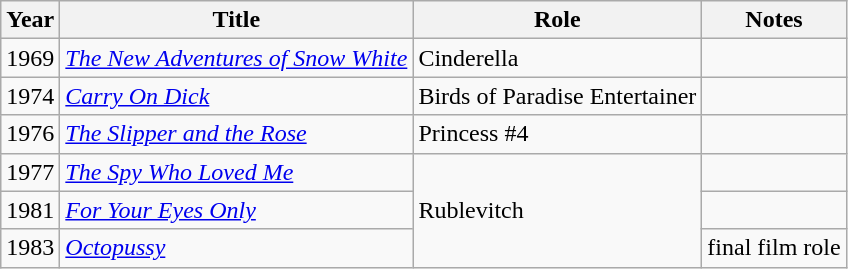<table class="wikitable">
<tr>
<th>Year</th>
<th>Title</th>
<th>Role</th>
<th>Notes</th>
</tr>
<tr>
<td>1969</td>
<td><em><a href='#'>The New Adventures of Snow White</a></em></td>
<td>Cinderella</td>
<td></td>
</tr>
<tr>
<td>1974</td>
<td><em><a href='#'>Carry On Dick</a></em></td>
<td>Birds of Paradise Entertainer</td>
<td></td>
</tr>
<tr>
<td>1976</td>
<td><em><a href='#'>The Slipper and the Rose</a></em></td>
<td>Princess #4</td>
<td></td>
</tr>
<tr>
<td>1977</td>
<td><em><a href='#'>The Spy Who Loved Me</a></em></td>
<td rowspan="3">Rublevitch</td>
<td></td>
</tr>
<tr>
<td>1981</td>
<td><em><a href='#'>For Your Eyes Only</a></em></td>
<td></td>
</tr>
<tr>
<td>1983</td>
<td><em><a href='#'>Octopussy</a></em></td>
<td>final film role</td>
</tr>
</table>
